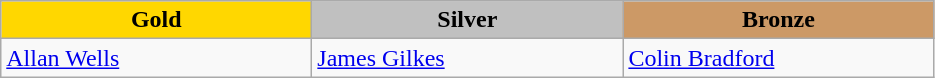<table class="wikitable" style="text-align:left">
<tr align="center">
<td width=200 bgcolor=gold><strong>Gold</strong></td>
<td width=200 bgcolor=silver><strong>Silver</strong></td>
<td width=200 bgcolor=CC9966><strong>Bronze</strong></td>
</tr>
<tr>
<td><a href='#'>Allan Wells</a><br><em></em></td>
<td><a href='#'>James Gilkes</a><br><em></em></td>
<td><a href='#'>Colin Bradford</a><br><em></em></td>
</tr>
</table>
